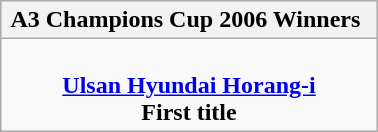<table class="wikitable" style="text-align: center; margin: 0 auto;">
<tr>
<th> A3 Champions Cup 2006 Winners  </th>
</tr>
<tr>
<td> <br> <strong><a href='#'>Ulsan Hyundai Horang-i</a> <br> First title</strong></td>
</tr>
</table>
